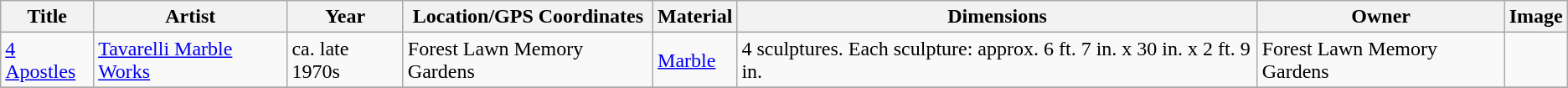<table class="wikitable sortable">
<tr>
<th>Title</th>
<th>Artist</th>
<th>Year</th>
<th>Location/GPS Coordinates</th>
<th>Material</th>
<th>Dimensions</th>
<th>Owner</th>
<th>Image</th>
</tr>
<tr>
<td><a href='#'>4 Apostles</a></td>
<td><a href='#'>Tavarelli Marble Works</a></td>
<td>ca. late 1970s</td>
<td>Forest Lawn Memory Gardens</td>
<td><a href='#'>Marble</a></td>
<td>4 sculptures. Each sculpture: approx. 6 ft. 7 in. x 30 in. x 2 ft. 9 in.</td>
<td>Forest Lawn Memory Gardens</td>
<td></td>
</tr>
<tr>
</tr>
</table>
